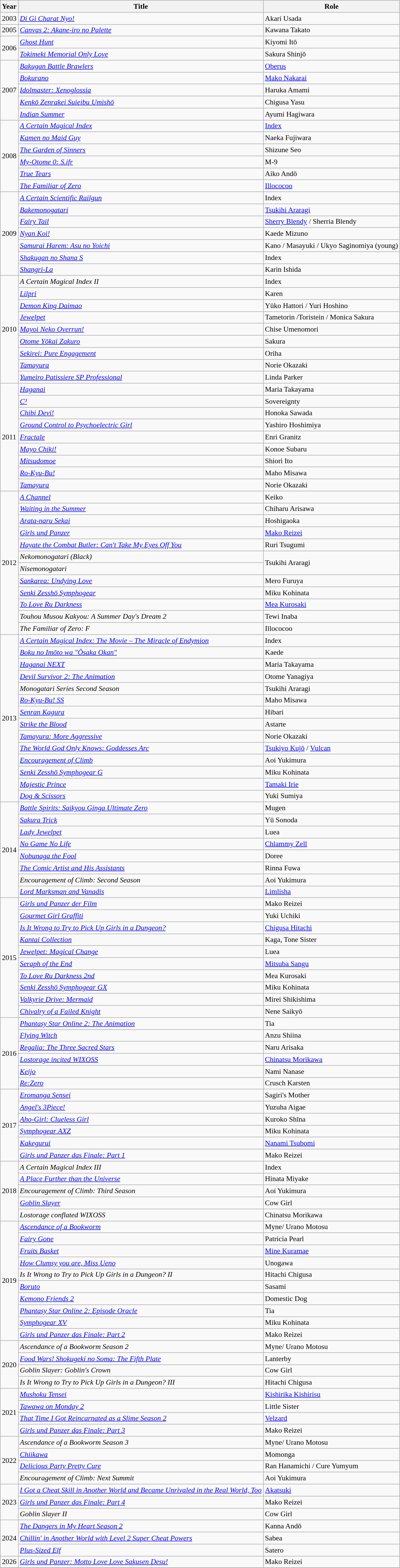<table class="wikitable" style="font-size: 90%;">
<tr>
<th>Year</th>
<th>Title</th>
<th>Role</th>
</tr>
<tr>
<td>2003</td>
<td><em><a href='#'>Di Gi Charat Nyo!</a></em></td>
<td>Akari Usada</td>
</tr>
<tr>
<td>2005</td>
<td><em><a href='#'>Canvas 2: Akane-iro no Palette</a></em></td>
<td>Kawana Takato</td>
</tr>
<tr>
<td rowspan="2">2006</td>
<td><em><a href='#'>Ghost Hunt</a></em></td>
<td>Kiyomi Itō</td>
</tr>
<tr>
<td><em><a href='#'>Tokimeki Memorial Only Love</a></em></td>
<td>Sakura Shinjō</td>
</tr>
<tr>
<td rowspan="5">2007</td>
<td><em><a href='#'>Bakugan Battle Brawlers</a></em></td>
<td><a href='#'>Oberus</a></td>
</tr>
<tr>
<td><em><a href='#'>Bokurano</a></em></td>
<td><a href='#'>Mako Nakarai</a></td>
</tr>
<tr>
<td><em><a href='#'>Idolmaster: Xenoglossia</a></em></td>
<td>Haruka Amami</td>
</tr>
<tr>
<td><em><a href='#'>Kenkō Zenrakei Suieibu Umishō</a></em></td>
<td>Chigusa Yasu</td>
</tr>
<tr>
<td><em><a href='#'>Indian Summer</a></em></td>
<td>Ayumi Hagiwara</td>
</tr>
<tr>
<td rowspan="6">2008</td>
<td><em><a href='#'>A Certain Magical Index</a></em></td>
<td><a href='#'>Index</a></td>
</tr>
<tr>
<td><em><a href='#'>Kamen no Maid Guy</a></em></td>
<td>Naeka Fujiwara</td>
</tr>
<tr>
<td><em><a href='#'>The Garden of Sinners</a></em></td>
<td>Shizune Seo</td>
</tr>
<tr>
<td><em><a href='#'>My-Otome 0: S.ifr</a></em></td>
<td>M-9</td>
</tr>
<tr>
<td><em><a href='#'>True Tears</a></em></td>
<td>Aiko Andō</td>
</tr>
<tr>
<td><em><a href='#'>The Familiar of Zero</a></em></td>
<td><a href='#'>Illococoo</a></td>
</tr>
<tr>
<td rowspan="7">2009</td>
<td><em><a href='#'>A Certain Scientific Railgun</a></em></td>
<td>Index</td>
</tr>
<tr>
<td><em><a href='#'>Bakemonogatari</a></em></td>
<td><a href='#'>Tsukihi Araragi</a></td>
</tr>
<tr>
<td><em><a href='#'>Fairy Tail</a></em></td>
<td><a href='#'>Sherry Blendy</a> / Sherria Blendy</td>
</tr>
<tr>
<td><em><a href='#'>Nyan Koi!</a></em></td>
<td>Kaede Mizuno</td>
</tr>
<tr>
<td><em><a href='#'>Samurai Harem: Asu no Yoichi</a></em></td>
<td>Kano / Masayuki / Ukyo Saginomiya (young)</td>
</tr>
<tr>
<td><em><a href='#'>Shakugan no Shana S</a></em></td>
<td>Index</td>
</tr>
<tr>
<td><em><a href='#'>Shangri-La</a></em></td>
<td>Karin Ishida</td>
</tr>
<tr>
<td rowspan="9">2010</td>
<td><em>A Certain Magical Index II</em></td>
<td>Index</td>
</tr>
<tr>
<td><em><a href='#'>Lilpri</a></em></td>
<td>Karen</td>
</tr>
<tr>
<td><em><a href='#'>Demon King Daimao</a></em></td>
<td>Yūko Hattori / Yuri Hoshino</td>
</tr>
<tr>
<td><em><a href='#'>Jewelpet</a></em></td>
<td>Tametorin /Toristein / Monica Sakura</td>
</tr>
<tr>
<td><em><a href='#'>Mayoi Neko Overrun!</a></em></td>
<td>Chise Umenomori</td>
</tr>
<tr>
<td><em><a href='#'>Otome Yōkai Zakuro</a></em></td>
<td>Sakura</td>
</tr>
<tr>
<td><em><a href='#'>Sekirei: Pure Engagement</a></em></td>
<td>Oriha</td>
</tr>
<tr>
<td><em><a href='#'>Tamayura</a></em></td>
<td>Norie Okazaki</td>
</tr>
<tr>
<td><em><a href='#'>Yumeiro Patissiere SP Professional</a></em></td>
<td>Linda Parker</td>
</tr>
<tr>
<td rowspan="9">2011</td>
<td><em><a href='#'>Haganai</a></em></td>
<td>Maria Takayama</td>
</tr>
<tr>
<td><em><a href='#'>C³</a></em></td>
<td>Sovereignty</td>
</tr>
<tr>
<td><em><a href='#'>Chibi Devi!</a></em></td>
<td>Honoka Sawada</td>
</tr>
<tr>
<td><em><a href='#'>Ground Control to Psychoelectric Girl</a></em></td>
<td>Yashiro Hoshimiya</td>
</tr>
<tr>
<td><em><a href='#'>Fractale</a></em></td>
<td>Enri Granitz</td>
</tr>
<tr>
<td><em><a href='#'>Mayo Chiki!</a></em></td>
<td>Konoe Subaru</td>
</tr>
<tr>
<td><em><a href='#'>Mitsudomoe</a></em></td>
<td>Shiori Ito</td>
</tr>
<tr>
<td><em><a href='#'>Ro-Kyu-Bu!</a></em></td>
<td>Maho Misawa</td>
</tr>
<tr>
<td><em><a href='#'>Tamayura</a></em></td>
<td>Norie Okazaki</td>
</tr>
<tr>
<td rowspan="12">2012</td>
<td><em><a href='#'>A Channel</a></em></td>
<td>Keiko</td>
</tr>
<tr>
<td><em><a href='#'>Waiting in the Summer</a></em></td>
<td>Chiharu Arisawa</td>
</tr>
<tr>
<td><em><a href='#'>Arata-naru Sekai</a></em></td>
<td>Hoshigaoka</td>
</tr>
<tr>
<td><em><a href='#'>Girls und Panzer</a></em></td>
<td><a href='#'>Mako Reizei</a></td>
</tr>
<tr>
<td><em><a href='#'>Hayate the Combat Butler: Can't Take My Eyes Off You</a></em></td>
<td>Ruri Tsugumi</td>
</tr>
<tr>
<td><em>Nekomonogatari (Black)</em></td>
<td rowspan="2">Tsukihi Araragi</td>
</tr>
<tr>
<td><em>Nisemonogatari</em></td>
</tr>
<tr>
<td><em><a href='#'>Sankarea: Undying Love</a></em></td>
<td>Mero Furuya</td>
</tr>
<tr>
<td><em><a href='#'>Senki Zesshō Symphogear</a></em></td>
<td>Miku Kohinata</td>
</tr>
<tr>
<td><em><a href='#'>To Love Ru Darkness</a></em></td>
<td><a href='#'>Mea Kurosaki</a></td>
</tr>
<tr>
<td><em>Touhou Musou Kakyou: A Summer Day's Dream 2</em></td>
<td>Tewi Inaba</td>
</tr>
<tr>
<td><em>The Familiar of Zero: F</em></td>
<td>Illococoo</td>
</tr>
<tr>
<td rowspan="14">2013</td>
<td><em><a href='#'>A Certain Magical Index: The Movie – The Miracle of Endymion</a></em></td>
<td>Index</td>
</tr>
<tr>
<td><em><a href='#'>Boku no Imōto wa "Ōsaka Okan"</a></em></td>
<td>Kaede</td>
</tr>
<tr>
<td><em><a href='#'>Haganai NEXT</a></em></td>
<td>Maria Takayama</td>
</tr>
<tr>
<td><em><a href='#'>Devil Survivor 2: The Animation</a></em></td>
<td>Otome Yanagiya</td>
</tr>
<tr>
<td><em>Monogatari Series Second Season</em></td>
<td>Tsukihi Araragi</td>
</tr>
<tr>
<td><em><a href='#'>Ro-Kyu-Bu! SS</a></em></td>
<td>Maho Misawa</td>
</tr>
<tr>
<td><em><a href='#'>Senran Kagura</a></em></td>
<td>Hibari</td>
</tr>
<tr>
<td><em><a href='#'>Strike the Blood</a></em></td>
<td>Astarte</td>
</tr>
<tr>
<td><em><a href='#'>Tamayura: More Aggressive</a></em></td>
<td>Norie Okazaki</td>
</tr>
<tr>
<td><em><a href='#'>The World God Only Knows: Goddesses Arc</a></em></td>
<td><a href='#'>Tsukiyo Kujō</a> / <a href='#'>Vulcan</a></td>
</tr>
<tr>
<td><em><a href='#'>Encouragement of Climb</a></em></td>
<td>Aoi Yukimura</td>
</tr>
<tr>
<td><em><a href='#'>Senki Zesshō Symphogear G</a></em></td>
<td>Miku Kohinata</td>
</tr>
<tr>
<td><em><a href='#'>Majestic Prince</a></em></td>
<td><a href='#'>Tamaki Irie</a></td>
</tr>
<tr>
<td><em><a href='#'>Dog & Scissors</a></em></td>
<td>Yuki Sumiya</td>
</tr>
<tr>
<td rowspan="8">2014</td>
<td><em><a href='#'>Battle Spirits: Saikyou Ginga Ultimate Zero</a></em></td>
<td>Mugen</td>
</tr>
<tr>
<td><em><a href='#'>Sakura Trick</a></em></td>
<td>Yū Sonoda</td>
</tr>
<tr>
<td><em><a href='#'>Lady Jewelpet</a></em></td>
<td>Luea</td>
</tr>
<tr>
<td><em><a href='#'>No Game No Life</a></em></td>
<td><a href='#'>Chlammy Zell</a></td>
</tr>
<tr>
<td><em><a href='#'>Nobunaga the Fool</a></em></td>
<td>Doree</td>
</tr>
<tr>
<td><em><a href='#'>The Comic Artist and His Assistants</a></em></td>
<td>Rinna Fuwa</td>
</tr>
<tr>
<td><em>Encouragement of Climb: Second Season</em></td>
<td>Aoi Yukimura</td>
</tr>
<tr>
<td><em><a href='#'>Lord Marksman and Vanadis</a></em></td>
<td><a href='#'>Limlisha</a></td>
</tr>
<tr>
<td rowspan="10">2015</td>
<td><em><a href='#'>Girls und Panzer der Film</a></em></td>
<td>Mako Reizei</td>
</tr>
<tr>
<td><em><a href='#'>Gourmet Girl Graffiti</a></em></td>
<td>Yuki Uchiki</td>
</tr>
<tr>
<td><em><a href='#'>Is It Wrong to Try to Pick Up Girls in a Dungeon?</a></em></td>
<td><a href='#'>Chigusa Hitachi</a></td>
</tr>
<tr>
<td><em><a href='#'>Kantai Collection</a></em></td>
<td>Kaga, Tone Sister</td>
</tr>
<tr>
<td><em><a href='#'>Jewelpet: Magical Change</a></em></td>
<td>Luea</td>
</tr>
<tr>
<td><em><a href='#'>Seraph of the End</a></em></td>
<td><a href='#'>Mitsuba Sangu</a></td>
</tr>
<tr>
<td><em><a href='#'>To Love Ru Darkness 2nd</a></em></td>
<td>Mea Kurosaki</td>
</tr>
<tr>
<td><em><a href='#'>Senki Zesshō Symphogear GX</a></em></td>
<td>Miku Kohinata</td>
</tr>
<tr>
<td><em><a href='#'>Valkyrie Drive: Mermaid</a></em></td>
<td>Mirei Shikishima</td>
</tr>
<tr>
<td><em><a href='#'>Chivalry of a Failed Knight</a></em></td>
<td>Nene Saikyō</td>
</tr>
<tr>
<td rowspan="6">2016</td>
<td><em><a href='#'>Phantasy Star Online 2: The Animation</a></em></td>
<td>Tia</td>
</tr>
<tr>
<td><em><a href='#'>Flying Witch</a></em></td>
<td>Anzu Shiina</td>
</tr>
<tr>
<td><em><a href='#'>Regalia: The Three Sacred Stars</a></em></td>
<td>Naru Arisaka</td>
</tr>
<tr>
<td><em><a href='#'>Lostorage incited WIXOSS</a></em></td>
<td><a href='#'>Chinatsu Morikawa</a></td>
</tr>
<tr>
<td><em><a href='#'>Keijo</a></em></td>
<td>Nami Nanase</td>
</tr>
<tr>
<td><em><a href='#'>Re:Zero</a></em></td>
<td>Crusch Karsten</td>
</tr>
<tr>
<td rowspan="6">2017</td>
<td><em><a href='#'>Eromanga Sensei</a></em></td>
<td>Sagiri's Mother</td>
</tr>
<tr>
<td><em><a href='#'>Angel's 3Piece!</a></em></td>
<td>Yuzuha Aigae</td>
</tr>
<tr>
<td><em><a href='#'>Aho-Girl: Clueless Girl</a></em></td>
<td>Kuroko Shīna</td>
</tr>
<tr>
<td><em><a href='#'>Symphogear AXZ</a></em></td>
<td>Miku Kohinata</td>
</tr>
<tr>
<td><em><a href='#'>Kakegurui</a></em></td>
<td><a href='#'>Nanami Tsubomi</a></td>
</tr>
<tr>
<td><em><a href='#'>Girls und Panzer das Finale: Part 1</a></em></td>
<td>Mako Reizei</td>
</tr>
<tr>
<td rowspan="5">2018</td>
<td><em>A Certain Magical Index III</em></td>
<td>Index</td>
</tr>
<tr>
<td><em><a href='#'>A Place Further than the Universe</a></em></td>
<td>Hinata Miyake</td>
</tr>
<tr>
<td><em>Encouragement of Climb: Third Season</em></td>
<td>Aoi Yukimura</td>
</tr>
<tr>
<td><em><a href='#'>Goblin Slayer</a></em></td>
<td>Cow Girl</td>
</tr>
<tr>
<td><em>Lostorage conflated WIXOSS</em></td>
<td>Chinatsu Morikawa</td>
</tr>
<tr>
<td rowspan="10">2019</td>
<td><em><a href='#'>Ascendance of a Bookworm</a></em></td>
<td>Myne/ Urano Motosu</td>
</tr>
<tr>
<td><em><a href='#'>Fairy Gone</a></em></td>
<td>Patricia Pearl</td>
</tr>
<tr>
<td><em><a href='#'>Fruits Basket</a></em></td>
<td><a href='#'>Mine Kuramae</a></td>
</tr>
<tr>
<td><em><a href='#'>How Clumsy you are, Miss Ueno</a></em></td>
<td>Unogawa</td>
</tr>
<tr>
<td><em>Is It Wrong to Try to Pick Up Girls in a Dungeon? II</em></td>
<td>Hitachi Chigusa</td>
</tr>
<tr>
<td><em><a href='#'>Boruto</a></em></td>
<td>Sasami</td>
</tr>
<tr>
<td><em><a href='#'>Kemono Friends 2</a></em></td>
<td>Domestic Dog</td>
</tr>
<tr>
<td><em><a href='#'>Phantasy Star Online 2: Episode Oracle</a></em></td>
<td>Tia</td>
</tr>
<tr>
<td><em><a href='#'>Symphogear XV</a></em></td>
<td>Miku Kohinata</td>
</tr>
<tr>
<td><em><a href='#'>Girls und Panzer das Finale: Part 2</a></em></td>
<td>Mako Reizei</td>
</tr>
<tr>
<td rowspan="4">2020</td>
<td><em>Ascendance of a Bookworm Season 2</em></td>
<td>Myne/ Urano Motosu</td>
</tr>
<tr>
<td><em><a href='#'>Food Wars! Shokugeki no Soma: The Fifth Plate</a></em></td>
<td>Lanterby</td>
</tr>
<tr>
<td><em>Goblin Slayer: Goblin's Crown</em></td>
<td>Cow Girl</td>
</tr>
<tr>
<td><em>Is It Wrong to Try to Pick Up Girls in a Dungeon? III</em></td>
<td>Hitachi Chigusa</td>
</tr>
<tr>
<td rowspan="4">2021</td>
<td><em><a href='#'>Mushoku Tensei</a></em></td>
<td><a href='#'>Kishirika Kishirisu</a></td>
</tr>
<tr>
<td><em><a href='#'>Tawawa on Monday 2</a></em></td>
<td>Little Sister</td>
</tr>
<tr>
<td><em><a href='#'>That Time I Got Reincarnated as a Slime Season 2</a></em></td>
<td><a href='#'>Velzard</a></td>
</tr>
<tr>
<td><em><a href='#'>Girls und Panzer das Finale: Part 3</a></em></td>
<td>Mako Reizei</td>
</tr>
<tr>
<td rowspan="4">2022</td>
<td><em>Ascendance of a Bookworm Season 3</em></td>
<td>Myne/ Urano Motosu</td>
</tr>
<tr>
<td><em><a href='#'>Chiikawa</a></em></td>
<td>Momonga</td>
</tr>
<tr>
<td><em><a href='#'>Delicious Party Pretty Cure</a></em></td>
<td>Ran Hanamichi / Cure Yumyum</td>
</tr>
<tr>
<td><em>Encouragement of Climb: Next Summit</em></td>
<td>Aoi Yukimura</td>
</tr>
<tr>
<td rowspan="3">2023</td>
<td><em><a href='#'>I Got a Cheat Skill in Another World and Became Unrivaled in the Real World, Too</a></em></td>
<td><a href='#'>Akatsuki</a></td>
</tr>
<tr>
<td><em><a href='#'>Girls und Panzer das Finale: Part 4</a></em></td>
<td>Mako Reizei</td>
</tr>
<tr>
<td><em>Goblin Slayer II</em></td>
<td>Cow Girl</td>
</tr>
<tr>
<td rowspan="3">2024</td>
<td><em><a href='#'>The Dangers in My Heart Season 2</a></em></td>
<td>Kanna Andō</td>
</tr>
<tr>
<td><em><a href='#'>Chillin' in Another World with Level 2 Super Cheat Powers</a></em></td>
<td>Sabea</td>
</tr>
<tr>
<td><em><a href='#'>Plus-Sized Elf</a></em></td>
<td>Satero</td>
</tr>
<tr>
<td>2026</td>
<td><em><a href='#'>Girls und Panzer: Motto Love Love Sakusen Desu!</a></em></td>
<td>Mako Reizei</td>
</tr>
<tr>
</tr>
</table>
